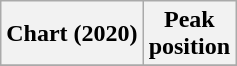<table class="wikitable plainrowheaders" style="text-align:center">
<tr>
<th scope="col">Chart (2020)</th>
<th scope="col">Peak<br>position</th>
</tr>
<tr>
</tr>
</table>
